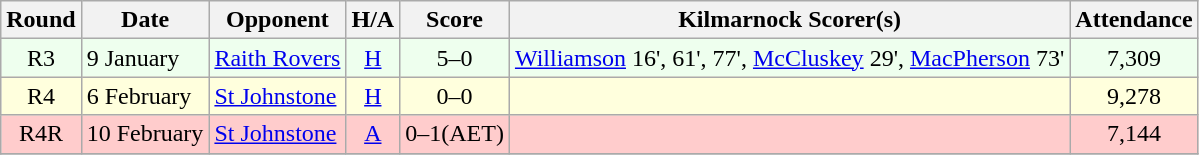<table class="wikitable" style="text-align:center">
<tr>
<th>Round</th>
<th>Date</th>
<th>Opponent</th>
<th>H/A</th>
<th>Score</th>
<th>Kilmarnock Scorer(s)</th>
<th>Attendance</th>
</tr>
<tr bgcolor=#EEFFEE>
<td>R3</td>
<td align=left>9 January</td>
<td align=left><a href='#'>Raith Rovers</a></td>
<td><a href='#'>H</a></td>
<td>5–0</td>
<td align=left><a href='#'>Williamson</a> 16', 61', 77', <a href='#'>McCluskey</a> 29', <a href='#'>MacPherson</a> 73'</td>
<td>7,309</td>
</tr>
<tr bgcolor=#FFFFDD>
<td>R4</td>
<td align=left>6 February</td>
<td align=left><a href='#'>St Johnstone</a></td>
<td><a href='#'>H</a></td>
<td>0–0</td>
<td align=left></td>
<td>9,278</td>
</tr>
<tr bgcolor=#FFCCCC>
<td>R4R</td>
<td align=left>10 February</td>
<td align=left><a href='#'>St Johnstone</a></td>
<td><a href='#'>A</a></td>
<td>0–1(AET)</td>
<td align=left></td>
<td>7,144</td>
</tr>
<tr>
</tr>
</table>
